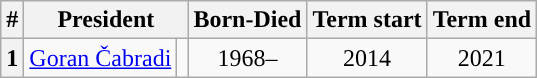<table class="wikitable" style="text-align:center">
<tr>
<th>#</th>
<th colspan="2">President</th>
<th>Born-Died</th>
<th>Term start</th>
<th>Term end</th>
</tr>
<tr>
<th style="background:">1</th>
<td><a href='#'>Goran Čabradi</a></td>
<td></td>
<td>1968–</td>
<td>2014</td>
<td>2021</td>
</tr>
</table>
